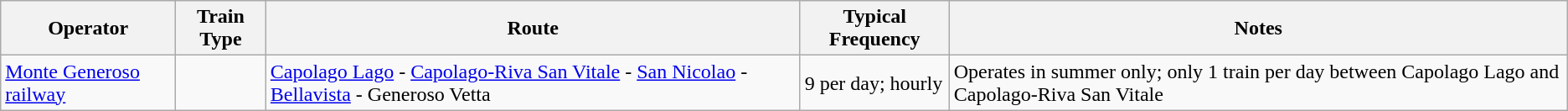<table class="wikitable vatop">
<tr>
<th>Operator</th>
<th>Train Type</th>
<th>Route</th>
<th>Typical Frequency</th>
<th>Notes</th>
</tr>
<tr>
<td><a href='#'>Monte Generoso railway</a></td>
<td></td>
<td><a href='#'>Capolago Lago</a> - <a href='#'>Capolago-Riva San Vitale</a> - <a href='#'>San Nicolao</a> - <a href='#'>Bellavista</a> - Generoso Vetta</td>
<td>9 per day; hourly</td>
<td>Operates in summer only; only 1 train per day between Capolago Lago and Capolago-Riva San Vitale</td>
</tr>
</table>
